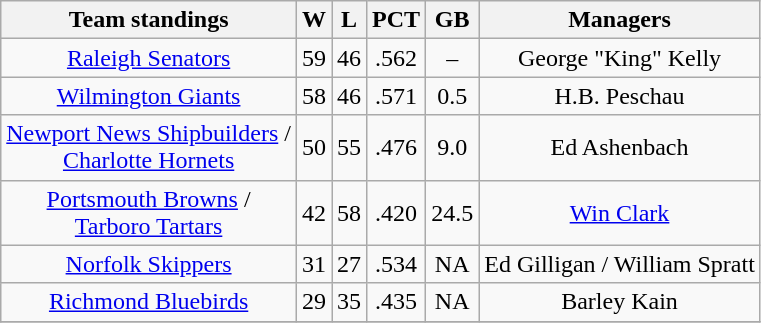<table class="wikitable">
<tr>
<th>Team standings</th>
<th>W</th>
<th>L</th>
<th>PCT</th>
<th>GB</th>
<th>Managers</th>
</tr>
<tr align=center>
<td><a href='#'>Raleigh Senators</a></td>
<td>59</td>
<td>46</td>
<td>.562</td>
<td>–</td>
<td>George "King" Kelly</td>
</tr>
<tr align=center>
<td><a href='#'>Wilmington Giants</a></td>
<td>58</td>
<td>46</td>
<td>.571</td>
<td>0.5</td>
<td>H.B. Peschau</td>
</tr>
<tr align=center>
<td><a href='#'>Newport News Shipbuilders</a> /<br> <a href='#'>Charlotte Hornets</a></td>
<td>50</td>
<td>55</td>
<td>.476</td>
<td>9.0</td>
<td>Ed Ashenbach</td>
</tr>
<tr align=center>
<td><a href='#'>Portsmouth Browns</a> /<br> <a href='#'>Tarboro Tartars</a></td>
<td>42</td>
<td>58</td>
<td>.420</td>
<td>24.5</td>
<td><a href='#'>Win Clark</a></td>
</tr>
<tr align=center>
<td><a href='#'>Norfolk Skippers</a></td>
<td>31</td>
<td>27</td>
<td>.534</td>
<td>NA</td>
<td>Ed Gilligan / William Spratt</td>
</tr>
<tr align=center>
<td><a href='#'>Richmond Bluebirds</a></td>
<td>29</td>
<td>35</td>
<td>.435</td>
<td>NA</td>
<td>Barley Kain</td>
</tr>
<tr align=center>
</tr>
</table>
